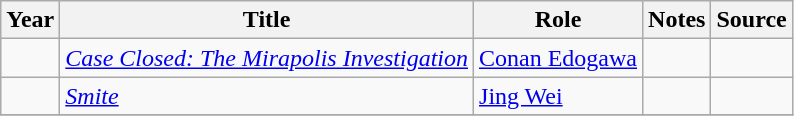<table class="wikitable sortable plainrowheaders">
<tr>
<th>Year</th>
<th>Title</th>
<th>Role</th>
<th class="unsortable">Notes</th>
<th class="unsortable">Source</th>
</tr>
<tr>
<td></td>
<td><em><a href='#'>Case Closed: The Mirapolis Investigation</a></em></td>
<td><a href='#'>Conan Edogawa</a></td>
<td></td>
<td></td>
</tr>
<tr>
<td></td>
<td><em><a href='#'>Smite</a></em></td>
<td><a href='#'>Jing Wei</a></td>
<td></td>
<td></td>
</tr>
<tr>
</tr>
</table>
